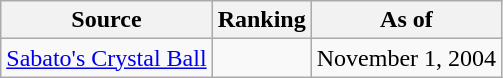<table class="wikitable" style="text-align:center">
<tr>
<th>Source</th>
<th>Ranking</th>
<th>As of</th>
</tr>
<tr>
<td align=left><a href='#'>Sabato's Crystal Ball</a></td>
<td></td>
<td>November 1, 2004</td>
</tr>
</table>
